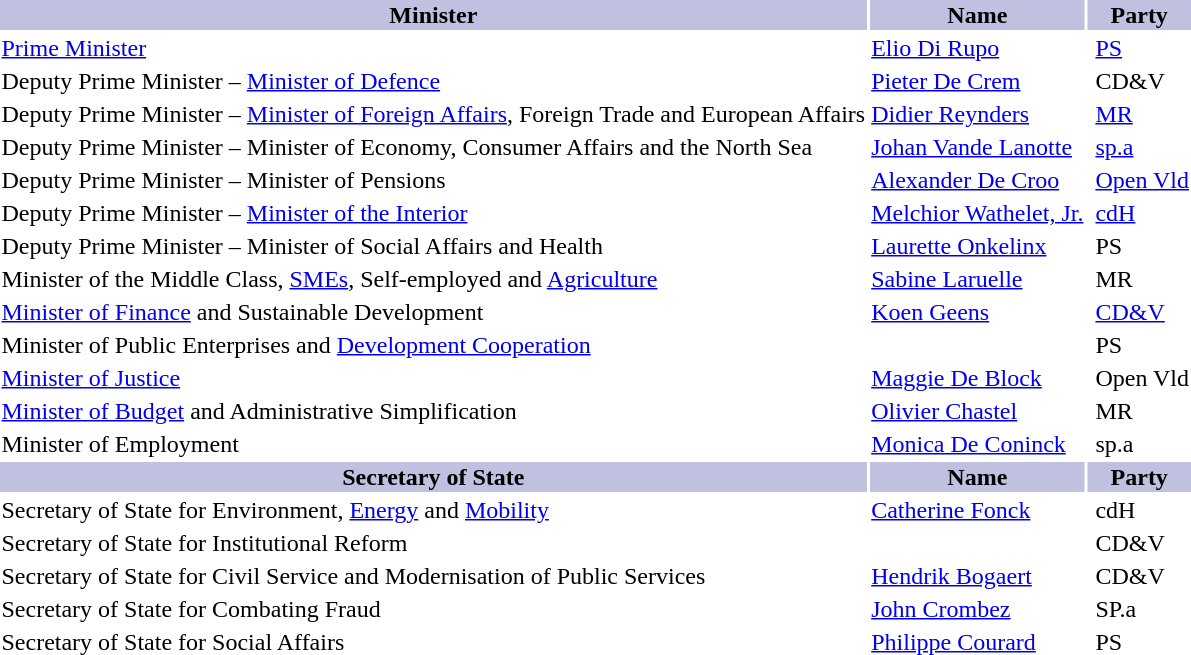<table class="toccolours" style="margin-bottom: 1em;">
<tr style="background-color:#C0C0E0;">
<th>Minister</th>
<th>Name</th>
<th colspan="2">Party</th>
</tr>
<tr>
<td><a href='#'>Prime Minister</a></td>
<td><a href='#'>Elio Di Rupo</a></td>
<td></td>
<td><a href='#'>PS</a></td>
</tr>
<tr>
<td>Deputy Prime Minister – <a href='#'>Minister of Defence</a></td>
<td><a href='#'>Pieter De Crem</a></td>
<td></td>
<td>CD&V</td>
</tr>
<tr>
<td>Deputy Prime Minister – <a href='#'>Minister of Foreign Affairs</a>, Foreign Trade and European Affairs</td>
<td><a href='#'>Didier Reynders</a></td>
<td></td>
<td><a href='#'>MR</a></td>
</tr>
<tr>
<td>Deputy Prime Minister – Minister of Economy, Consumer Affairs and the North Sea</td>
<td><a href='#'>Johan Vande Lanotte</a></td>
<td></td>
<td><a href='#'>sp.a</a></td>
</tr>
<tr>
<td>Deputy Prime Minister – Minister of Pensions</td>
<td><a href='#'>Alexander De Croo</a></td>
<td></td>
<td><a href='#'>Open Vld</a></td>
</tr>
<tr>
<td>Deputy Prime Minister – <a href='#'>Minister of the Interior</a></td>
<td><a href='#'>Melchior Wathelet, Jr.</a></td>
<td></td>
<td><a href='#'>cdH</a></td>
</tr>
<tr>
<td>Deputy Prime Minister – Minister of Social Affairs and Health</td>
<td><a href='#'>Laurette Onkelinx</a></td>
<td></td>
<td>PS</td>
</tr>
<tr>
<td>Minister of the Middle Class, <a href='#'>SMEs</a>, Self-employed and <a href='#'>Agriculture</a></td>
<td><a href='#'>Sabine Laruelle</a></td>
<td></td>
<td>MR</td>
</tr>
<tr>
<td><a href='#'>Minister of Finance</a> and Sustainable Development</td>
<td><a href='#'>Koen Geens</a></td>
<td></td>
<td><a href='#'>CD&V</a></td>
</tr>
<tr>
<td>Minister of Public Enterprises and <a href='#'>Development Cooperation</a></td>
<td></td>
<td></td>
<td>PS</td>
</tr>
<tr>
<td><a href='#'>Minister of Justice</a></td>
<td><a href='#'>Maggie De Block</a></td>
<td></td>
<td>Open Vld</td>
</tr>
<tr>
<td><a href='#'>Minister of Budget</a> and Administrative Simplification</td>
<td><a href='#'>Olivier Chastel</a></td>
<td></td>
<td>MR</td>
</tr>
<tr>
<td>Minister of Employment</td>
<td><a href='#'>Monica De Coninck</a></td>
<td></td>
<td>sp.a</td>
</tr>
<tr style="background-color:#C0C0E0;">
<th>Secretary of State</th>
<th>Name</th>
<th colspan="2">Party</th>
</tr>
<tr>
<td>Secretary of State for Environment, <a href='#'>Energy</a> and <a href='#'>Mobility</a></td>
<td><a href='#'>Catherine Fonck</a></td>
<td></td>
<td>cdH</td>
</tr>
<tr>
<td>Secretary of State for Institutional Reform</td>
<td></td>
<td></td>
<td>CD&V</td>
</tr>
<tr>
<td>Secretary of State for Civil Service and Modernisation of Public Services</td>
<td><a href='#'>Hendrik Bogaert</a></td>
<td></td>
<td>CD&V</td>
</tr>
<tr>
<td>Secretary of State for Combating Fraud</td>
<td><a href='#'>John Crombez</a></td>
<td></td>
<td>SP.a</td>
</tr>
<tr>
<td>Secretary of State for Social Affairs</td>
<td><a href='#'>Philippe Courard</a></td>
<td></td>
<td>PS</td>
</tr>
</table>
